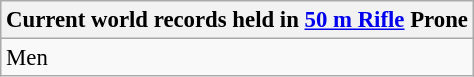<table class="wikitable" style="font-size: 95%">
<tr>
<th colspan=9>Current world records held in <a href='#'>50 m Rifle</a> Prone</th>
</tr>
<tr>
<td>Men<br></td>
</tr>
</table>
